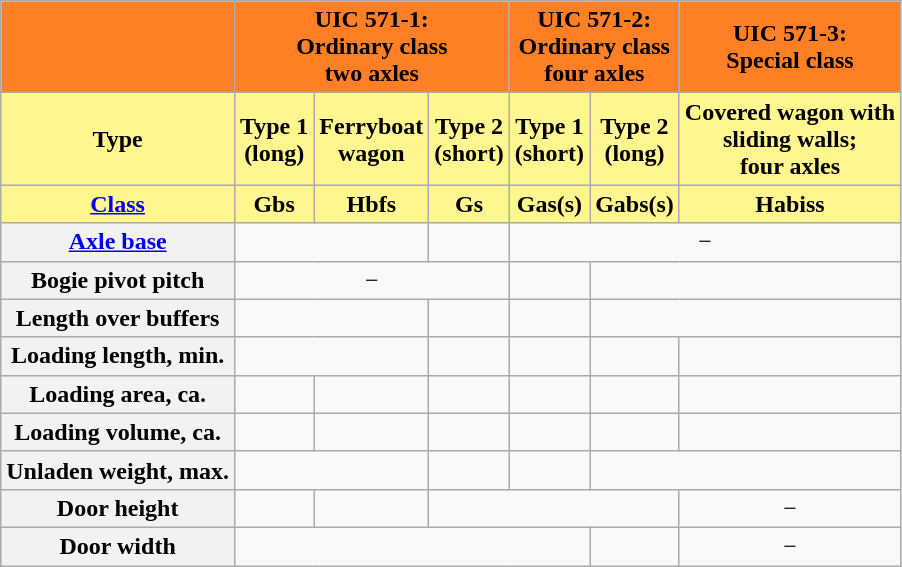<table class="wikitable">
<tr>
<th style="background:#FF7F24"></th>
<th style="background:#FF7F24" colspan="3" align="center">UIC 571-1:<br>Ordinary class<br>two axles</th>
<th style="background:#FF7F24" colspan="2" align="center">UIC 571-2:<br>Ordinary class<br>four axles</th>
<th style="background:#FF7F24" colspan="1" align="center">UIC 571-3:<br>Special class</th>
</tr>
<tr style="background:#FFF68F">
<th style="background:#FFF68F">Type</th>
<th style="background:#FFF68F">Type 1<br>(long)</th>
<th style="background:#FFF68F"><span>F</span>erryboat<br>wagon</th>
<th style="background:#FFF68F">Type 2<br>(short)</th>
<th style="background:#FFF68F">Type 1<br>(short)</th>
<th style="background:#FFF68F">Type 2<br>(long)</th>
<th style="background:#FFF68F">Covered wagon with<br>sliding walls;<br>four axles</th>
</tr>
<tr style="background:#FFF68F">
<th style="background:#FFF68F"><a href='#'>Class</a></th>
<th style="background:#FFF68F" align="center">Gbs</th>
<th style="background:#FFF68F">Hb<span>f</span>s</th>
<th style="background:#FFF68F">Gs</th>
<th style="background:#FFF68F">Gas(s)</th>
<th style="background:#FFF68F">Gabs(s)</th>
<th style="background:#FFF68F">Habiss</th>
</tr>
<tr>
<th><a href='#'>Axle base</a></th>
<td colspan="2" align="center"></td>
<td align="center"></td>
<td colspan="3" align="center">−</td>
</tr>
<tr>
<th>Bogie pivot pitch</th>
<td colspan="3" align="center">−</td>
<td align="center"></td>
<td colspan="2" align="center"></td>
</tr>
<tr>
<th>Length over buffers</th>
<td colspan="2" align="center"></td>
<td align="center"></td>
<td align="center"></td>
<td colspan="2" align="center"></td>
</tr>
<tr>
<th>Loading length, min.</th>
<td colspan="2" align="center"></td>
<td align="center"></td>
<td align="center"></td>
<td align="center"></td>
<td align="center"></td>
</tr>
<tr>
<th>Loading area, ca.</th>
<td align="center"></td>
<td align="center"></td>
<td align="center"></td>
<td align="center"></td>
<td align="center"></td>
<td align="center"></td>
</tr>
<tr>
<th>Loading volume, ca.</th>
<td align="center"></td>
<td align="center"></td>
<td align="center"></td>
<td align="center"></td>
<td align="center"></td>
<td align="center"></td>
</tr>
<tr>
<th>Unladen weight, max.</th>
<td colspan="2" align="center"></td>
<td align="center"></td>
<td align="center"></td>
<td colspan="2" align="center"></td>
</tr>
<tr>
<th>Door height</th>
<td align="center"></td>
<td align="center"></td>
<td colspan="3" align="center"></td>
<td align="center">−</td>
</tr>
<tr>
<th>Door width</th>
<td colspan="4" align="center"></td>
<td align="center"></td>
<td align="center">−</td>
</tr>
</table>
